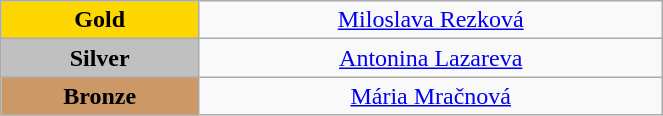<table class="wikitable" style="text-align:center; " width="35%">
<tr>
<td bgcolor="gold"><strong>Gold</strong></td>
<td><a href='#'>Miloslava Rezková</a><br>  <small><em></em></small></td>
</tr>
<tr>
<td bgcolor="silver"><strong>Silver</strong></td>
<td><a href='#'>Antonina Lazareva</a><br>  <small><em></em></small></td>
</tr>
<tr>
<td bgcolor="CC9966"><strong>Bronze</strong></td>
<td><a href='#'>Mária Mračnová</a><br>  <small><em></em></small></td>
</tr>
</table>
